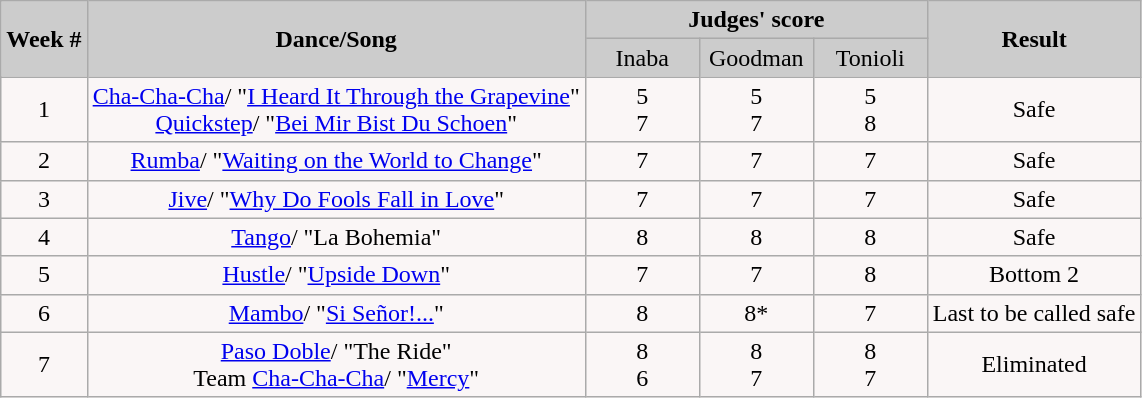<table class="wikitable" style="float:left;">
<tr style="text-align:Center; background:#ccc;">
<td rowspan="2"><strong>Week #</strong></td>
<td rowspan="2"><strong>Dance/Song</strong></td>
<td colspan="3"><strong>Judges' score</strong></td>
<td rowspan="2"><strong>Result</strong></td>
</tr>
<tr style="text-align:center; background:#ccc;">
<td style="width:10%; ">Inaba</td>
<td style="width:10%; ">Goodman</td>
<td style="width:10%; ">Tonioli</td>
</tr>
<tr style="text-align:center; background:#faf6f6;">
<td>1</td>
<td><a href='#'>Cha-Cha-Cha</a>/ "<a href='#'>I Heard It Through the Grapevine</a>"<br><a href='#'>Quickstep</a>/ "<a href='#'>Bei Mir Bist Du Schoen</a>"</td>
<td>5<br>7</td>
<td>5<br>7</td>
<td>5<br>8</td>
<td>Safe</td>
</tr>
<tr style="text-align:center; background:#faf6f6;">
<td>2</td>
<td><a href='#'>Rumba</a>/ "<a href='#'>Waiting on the World to Change</a>"</td>
<td>7</td>
<td>7</td>
<td>7</td>
<td>Safe</td>
</tr>
<tr style="text-align:center; background:#faf6f6;">
<td>3</td>
<td><a href='#'>Jive</a>/ "<a href='#'>Why Do Fools Fall in Love</a>"</td>
<td>7</td>
<td>7</td>
<td>7</td>
<td>Safe</td>
</tr>
<tr style="text-align:center; background:#faf6f6;">
<td>4</td>
<td><a href='#'>Tango</a>/ "La Bohemia"</td>
<td>8</td>
<td>8</td>
<td>8</td>
<td>Safe</td>
</tr>
<tr>
<td style="text-align:center; background:#faf6f6;">5</td>
<td style="text-align:center; background:#faf6f6;"><a href='#'>Hustle</a>/ "<a href='#'>Upside Down</a>"</td>
<td style="text-align:center; background:#faf6f6;">7</td>
<td style="text-align:center; background:#faf6f6;">7</td>
<td style="text-align:center; background:#faf6f6;">8</td>
<td style="text-align:center; background:#faf6f6;">Bottom 2</td>
</tr>
<tr style="text-align:center; background:#faf6f6;">
<td>6</td>
<td><a href='#'>Mambo</a>/ "<a href='#'>Si Señor!...</a>"</td>
<td>8</td>
<td>8*</td>
<td>7</td>
<td>Last to be called safe</td>
</tr>
<tr style="text-align:center; background:#faf6f6;">
<td>7</td>
<td><a href='#'>Paso Doble</a>/ "The Ride"<br>Team <a href='#'>Cha-Cha-Cha</a>/ "<a href='#'>Mercy</a>"</td>
<td>8<br>6</td>
<td>8<br>7</td>
<td>8<br>7</td>
<td>Eliminated</td>
</tr>
</table>
